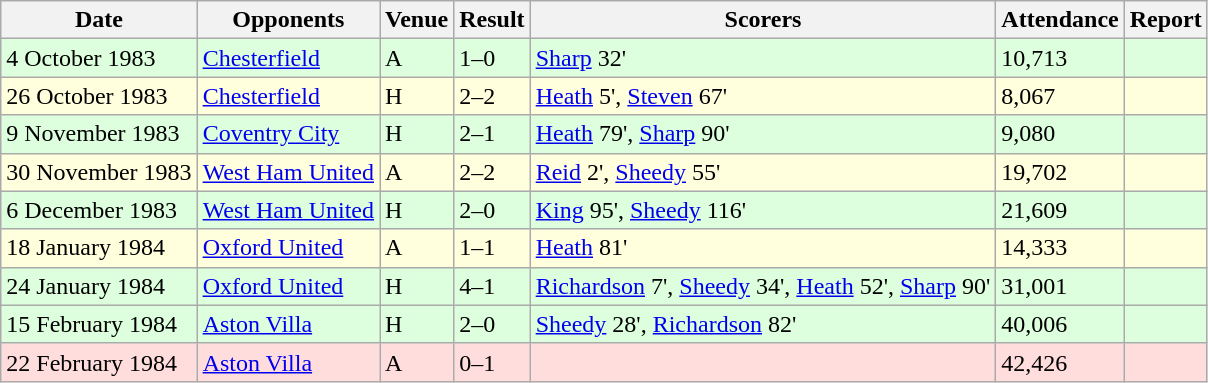<table class=wikitable>
<tr>
<th>Date</th>
<th>Opponents</th>
<th>Venue</th>
<th>Result</th>
<th>Scorers</th>
<th>Attendance</th>
<th>Report</th>
</tr>
<tr bgcolor="#ddffdd">
<td>4 October 1983</td>
<td><a href='#'>Chesterfield</a></td>
<td>A</td>
<td>1–0</td>
<td><a href='#'>Sharp</a> 32'</td>
<td>10,713</td>
<td></td>
</tr>
<tr bgcolor="#ffffdd">
<td>26 October 1983</td>
<td><a href='#'>Chesterfield</a></td>
<td>H</td>
<td>2–2</td>
<td><a href='#'>Heath</a> 5', <a href='#'>Steven</a> 67'</td>
<td>8,067</td>
<td></td>
</tr>
<tr bgcolor="#ddffdd">
<td>9 November 1983</td>
<td><a href='#'>Coventry City</a></td>
<td>H</td>
<td>2–1</td>
<td><a href='#'>Heath</a> 79', <a href='#'>Sharp</a> 90'</td>
<td>9,080</td>
<td></td>
</tr>
<tr bgcolor="#ffffdd">
<td>30 November 1983</td>
<td><a href='#'>West Ham United</a></td>
<td>A</td>
<td>2–2</td>
<td><a href='#'>Reid</a> 2', <a href='#'>Sheedy</a> 55'</td>
<td>19,702</td>
<td></td>
</tr>
<tr bgcolor="#ddffdd">
<td>6 December 1983</td>
<td><a href='#'>West Ham United</a></td>
<td>H</td>
<td>2–0 </td>
<td><a href='#'>King</a> 95', <a href='#'>Sheedy</a> 116'</td>
<td>21,609</td>
<td></td>
</tr>
<tr bgcolor="#ffffdd">
<td>18 January 1984</td>
<td><a href='#'>Oxford United</a></td>
<td>A</td>
<td>1–1</td>
<td><a href='#'>Heath</a> 81'</td>
<td>14,333</td>
<td></td>
</tr>
<tr bgcolor="#ddffdd">
<td>24 January 1984</td>
<td><a href='#'>Oxford United</a></td>
<td>H</td>
<td>4–1</td>
<td><a href='#'>Richardson</a> 7', <a href='#'>Sheedy</a> 34', <a href='#'>Heath</a> 52', <a href='#'>Sharp</a> 90'</td>
<td>31,001</td>
<td></td>
</tr>
<tr bgcolor="#ddffdd">
<td>15 February 1984</td>
<td><a href='#'>Aston Villa</a></td>
<td>H</td>
<td>2–0</td>
<td><a href='#'>Sheedy</a> 28', <a href='#'>Richardson</a> 82'</td>
<td>40,006</td>
<td></td>
</tr>
<tr bgcolor="#ffdddd">
<td>22 February 1984</td>
<td><a href='#'>Aston Villa</a></td>
<td>A</td>
<td>0–1</td>
<td></td>
<td>42,426</td>
<td></td>
</tr>
</table>
